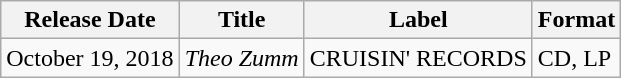<table class="wikitable">
<tr>
<th>Release Date</th>
<th>Title</th>
<th>Label</th>
<th>Format</th>
</tr>
<tr>
<td>October 19, 2018</td>
<td><em>Theo Zumm</em></td>
<td>CRUISIN' RECORDS</td>
<td>CD, LP</td>
</tr>
</table>
